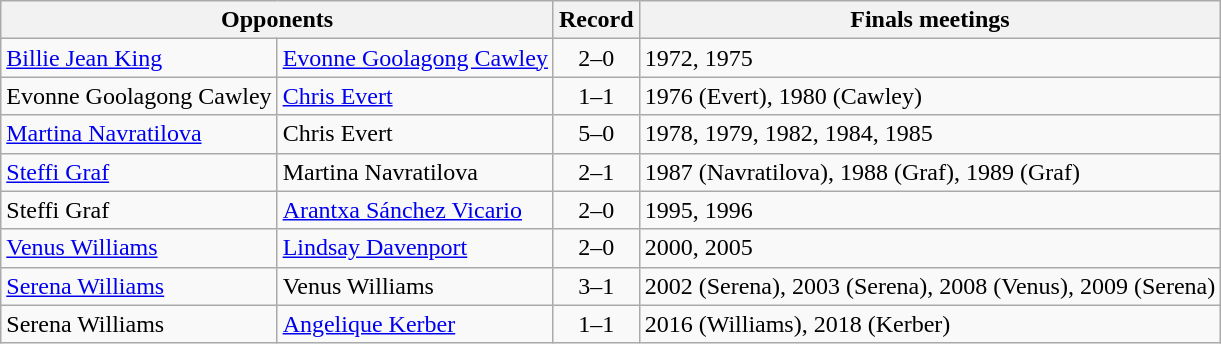<table class="wikitable sortable">
<tr>
<th colspan=2 class=unsortable>Opponents</th>
<th>Record</th>
<th class=unsortable>Finals meetings</th>
</tr>
<tr>
<td> <a href='#'>Billie Jean King</a></td>
<td> <a href='#'>Evonne Goolagong Cawley</a></td>
<td align=center>2–0</td>
<td>1972, 1975</td>
</tr>
<tr>
<td> Evonne Goolagong Cawley</td>
<td> <a href='#'>Chris Evert</a></td>
<td align=center>1–1</td>
<td>1976 (Evert), 1980 (Cawley)</td>
</tr>
<tr>
<td> <a href='#'>Martina Navratilova</a></td>
<td> Chris Evert</td>
<td align=center>5–0</td>
<td>1978, 1979, 1982, 1984, 1985</td>
</tr>
<tr>
<td> <a href='#'>Steffi Graf</a></td>
<td> Martina Navratilova</td>
<td align=center>2–1</td>
<td>1987 (Navratilova), 1988 (Graf), 1989 (Graf)</td>
</tr>
<tr>
<td> Steffi Graf</td>
<td> <a href='#'>Arantxa Sánchez Vicario</a></td>
<td align=center>2–0</td>
<td>1995, 1996</td>
</tr>
<tr>
<td> <a href='#'>Venus Williams</a></td>
<td> <a href='#'>Lindsay Davenport</a></td>
<td align=center>2–0</td>
<td>2000, 2005</td>
</tr>
<tr>
<td> <a href='#'>Serena Williams</a></td>
<td> Venus Williams</td>
<td align=center>3–1</td>
<td>2002 (Serena), 2003 (Serena), 2008 (Venus), 2009 (Serena)</td>
</tr>
<tr>
<td> Serena Williams</td>
<td> <a href='#'>Angelique Kerber</a></td>
<td align=center>1–1</td>
<td>2016 (Williams), 2018 (Kerber)</td>
</tr>
</table>
